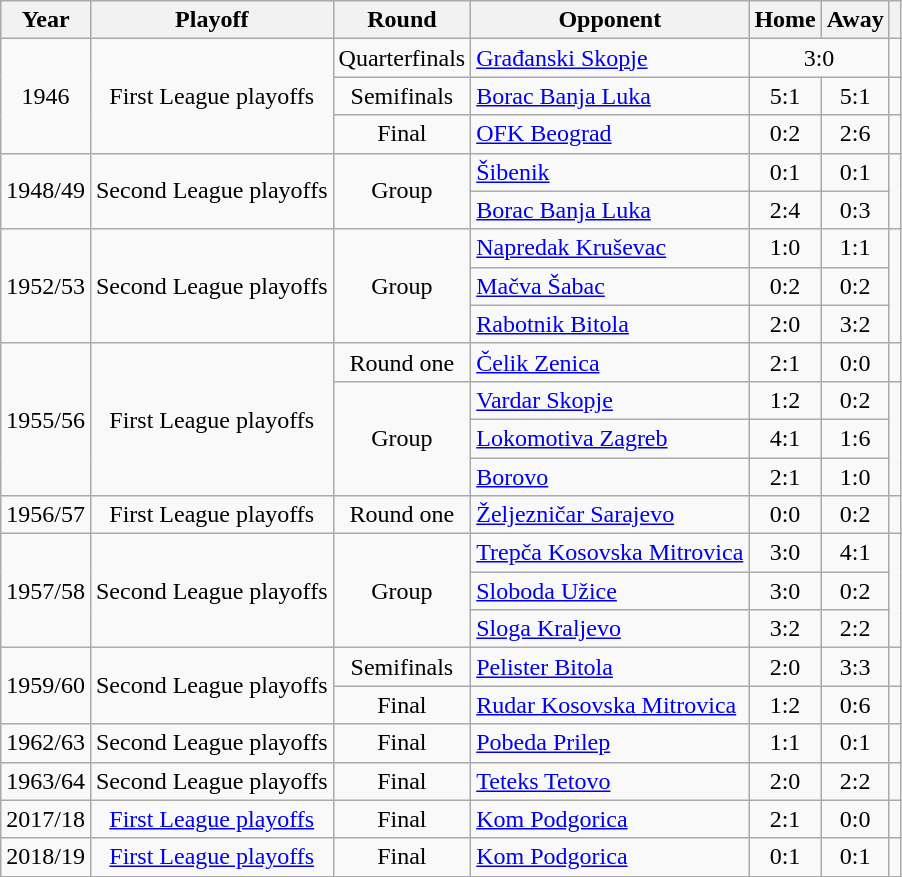<table class="wikitable" style="text-align: center">
<tr>
<th>Year</th>
<th>Playoff</th>
<th>Round</th>
<th>Opponent</th>
<th>Home</th>
<th>Away</th>
<th></th>
</tr>
<tr>
<td rowspan="3">1946</td>
<td rowspan="3">First League playoffs</td>
<td>Quarterfinals</td>
<td style="text-align: left;"><a href='#'>Građanski Skopje</a></td>
<td colspan="2">3:0</td>
<td></td>
</tr>
<tr>
<td>Semifinals</td>
<td style="text-align: left;"><a href='#'>Borac Banja Luka</a></td>
<td>5:1</td>
<td>5:1</td>
<td></td>
</tr>
<tr>
<td>Final</td>
<td style="text-align: left;"><a href='#'>OFK Beograd</a></td>
<td>0:2</td>
<td>2:6</td>
<td></td>
</tr>
<tr>
<td rowspan="2">1948/49</td>
<td rowspan="2">Second League playoffs</td>
<td rowspan="2">Group</td>
<td style="text-align: left;"><a href='#'>Šibenik</a></td>
<td>0:1</td>
<td>0:1</td>
<td rowspan="2"></td>
</tr>
<tr>
<td style="text-align: left;"><a href='#'>Borac Banja Luka</a></td>
<td>2:4</td>
<td>0:3</td>
</tr>
<tr>
<td rowspan="3">1952/53</td>
<td rowspan="3">Second League playoffs</td>
<td rowspan="3">Group</td>
<td style="text-align: left;"><a href='#'>Napredak Kruševac</a></td>
<td>1:0</td>
<td>1:1</td>
<td rowspan="3"></td>
</tr>
<tr>
<td style="text-align: left;"><a href='#'>Mačva Šabac</a></td>
<td>0:2</td>
<td>0:2</td>
</tr>
<tr>
<td style="text-align: left;"><a href='#'>Rabotnik Bitola</a></td>
<td>2:0</td>
<td>3:2</td>
</tr>
<tr>
<td rowspan="4">1955/56</td>
<td rowspan="4">First League playoffs</td>
<td>Round one</td>
<td style="text-align: left;"><a href='#'>Čelik Zenica</a></td>
<td>2:1</td>
<td>0:0</td>
<td></td>
</tr>
<tr>
<td rowspan="3">Group</td>
<td style="text-align: left;"><a href='#'>Vardar Skopje</a></td>
<td>1:2</td>
<td>0:2</td>
<td rowspan="3"></td>
</tr>
<tr>
<td style="text-align: left;"><a href='#'>Lokomotiva Zagreb</a></td>
<td>4:1</td>
<td>1:6</td>
</tr>
<tr>
<td style="text-align: left;"><a href='#'>Borovo</a></td>
<td>2:1</td>
<td>1:0</td>
</tr>
<tr>
<td>1956/57</td>
<td>First League playoffs</td>
<td>Round one</td>
<td style="text-align: left;"><a href='#'>Željezničar Sarajevo</a></td>
<td>0:0</td>
<td>0:2</td>
<td></td>
</tr>
<tr>
<td rowspan="3">1957/58</td>
<td rowspan="3">Second League playoffs</td>
<td rowspan="3">Group</td>
<td style="text-align: left;"><a href='#'>Trepča Kosovska Mitrovica</a></td>
<td>3:0</td>
<td>4:1</td>
<td rowspan="3"></td>
</tr>
<tr>
<td style="text-align: left;"><a href='#'>Sloboda Užice</a></td>
<td>3:0</td>
<td>0:2</td>
</tr>
<tr>
<td style="text-align: left;"><a href='#'>Sloga Kraljevo</a></td>
<td>3:2</td>
<td>2:2</td>
</tr>
<tr>
<td rowspan="2">1959/60</td>
<td rowspan="2">Second League playoffs</td>
<td>Semifinals</td>
<td style="text-align: left;"><a href='#'>Pelister Bitola</a></td>
<td>2:0</td>
<td>3:3</td>
<td></td>
</tr>
<tr>
<td>Final</td>
<td style="text-align: left;"><a href='#'>Rudar Kosovska Mitrovica</a></td>
<td>1:2</td>
<td>0:6</td>
<td></td>
</tr>
<tr>
<td>1962/63</td>
<td>Second League playoffs</td>
<td>Final</td>
<td style="text-align: left;"><a href='#'>Pobeda Prilep</a></td>
<td>1:1</td>
<td>0:1</td>
<td></td>
</tr>
<tr>
<td>1963/64</td>
<td>Second League playoffs</td>
<td>Final</td>
<td style="text-align: left;"><a href='#'>Teteks Tetovo</a></td>
<td>2:0</td>
<td>2:2</td>
<td></td>
</tr>
<tr>
<td>2017/18</td>
<td><a href='#'>First League playoffs</a></td>
<td>Final</td>
<td style="text-align: left;"><a href='#'>Kom Podgorica</a></td>
<td>2:1</td>
<td>0:0</td>
<td></td>
</tr>
<tr>
<td>2018/19</td>
<td><a href='#'>First League playoffs</a></td>
<td>Final</td>
<td style="text-align: left;"><a href='#'>Kom Podgorica</a></td>
<td>0:1</td>
<td>0:1</td>
<td></td>
</tr>
</table>
